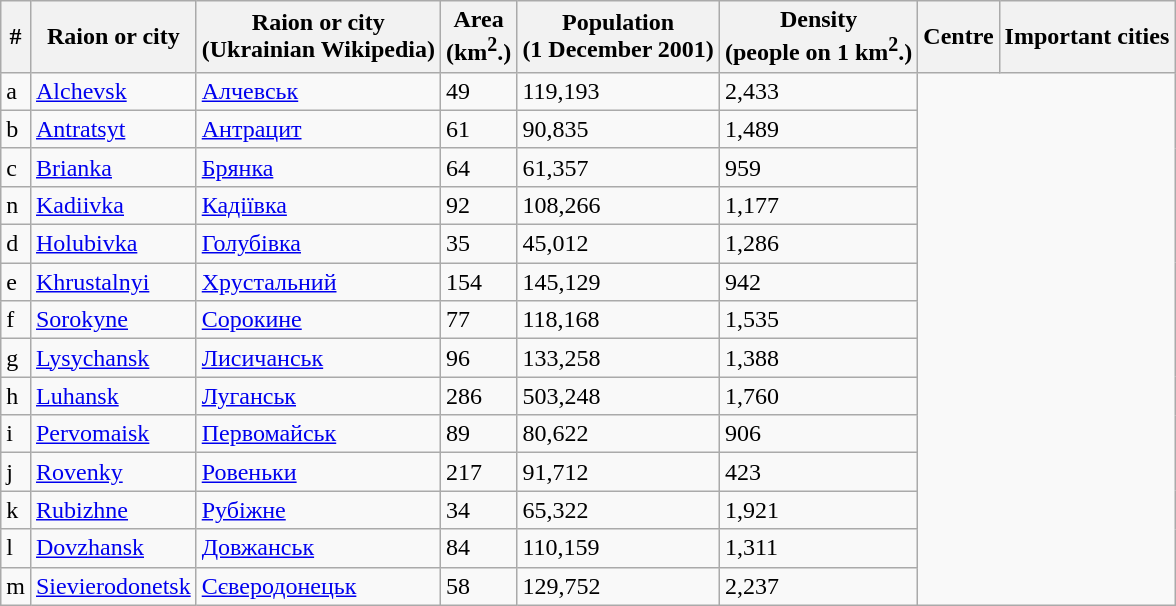<table class="wikitable">
<tr>
<th>#</th>
<th>Raion or city</th>
<th>Raion or city<br>(Ukrainian Wikipedia)</th>
<th>Area<br>(km<sup>2</sup>.)</th>
<th>Population<br>(1 December 2001)</th>
<th>Density<br>(people on 1 km<sup>2</sup>.)</th>
<th>Centre</th>
<th>Important cities</th>
</tr>
<tr>
<td>a</td>
<td><a href='#'>Alchevsk</a></td>
<td><a href='#'>Алчевськ</a></td>
<td>49</td>
<td>119,193</td>
<td>2,433</td>
</tr>
<tr>
<td>b</td>
<td><a href='#'>Antratsyt</a></td>
<td><a href='#'>Антрацит</a></td>
<td>61</td>
<td>90,835</td>
<td>1,489</td>
</tr>
<tr>
<td>c</td>
<td><a href='#'>Brianka</a></td>
<td><a href='#'>Брянка</a></td>
<td>64</td>
<td>61,357</td>
<td>959</td>
</tr>
<tr>
<td>n</td>
<td><a href='#'>Kadiivka</a></td>
<td><a href='#'>Кадіївка</a></td>
<td>92</td>
<td>108,266</td>
<td>1,177</td>
</tr>
<tr>
<td>d</td>
<td><a href='#'>Holubivka</a></td>
<td><a href='#'>Голубівка</a></td>
<td>35</td>
<td>45,012</td>
<td>1,286</td>
</tr>
<tr>
<td>e</td>
<td><a href='#'>Khrustalnyi</a></td>
<td><a href='#'>Хрустальний</a></td>
<td>154</td>
<td>145,129</td>
<td>942</td>
</tr>
<tr>
<td>f</td>
<td><a href='#'>Sorokyne</a></td>
<td><a href='#'>Сорокине</a></td>
<td>77</td>
<td>118,168</td>
<td>1,535</td>
</tr>
<tr>
<td>g</td>
<td><a href='#'>Lysychansk</a></td>
<td><a href='#'>Лисичанськ</a></td>
<td>96</td>
<td>133,258</td>
<td>1,388</td>
</tr>
<tr>
<td>h</td>
<td><a href='#'>Luhansk</a></td>
<td><a href='#'>Луганськ</a></td>
<td>286</td>
<td>503,248</td>
<td>1,760</td>
</tr>
<tr>
<td>i</td>
<td><a href='#'>Pervomaisk</a></td>
<td><a href='#'>Первомайськ</a></td>
<td>89</td>
<td>80,622</td>
<td>906</td>
</tr>
<tr>
<td>j</td>
<td><a href='#'>Rovenky</a></td>
<td><a href='#'>Ровеньки</a></td>
<td>217</td>
<td>91,712</td>
<td>423</td>
</tr>
<tr>
<td>k</td>
<td><a href='#'>Rubizhne</a></td>
<td><a href='#'>Рубіжне</a></td>
<td>34</td>
<td>65,322</td>
<td>1,921</td>
</tr>
<tr>
<td>l</td>
<td><a href='#'>Dovzhansk</a></td>
<td><a href='#'>Довжанськ</a></td>
<td>84</td>
<td>110,159</td>
<td>1,311</td>
</tr>
<tr>
<td>m</td>
<td><a href='#'>Sievierodonetsk</a></td>
<td><a href='#'>Сєверодонецьк</a></td>
<td>58</td>
<td>129,752</td>
<td>2,237</td>
</tr>
</table>
